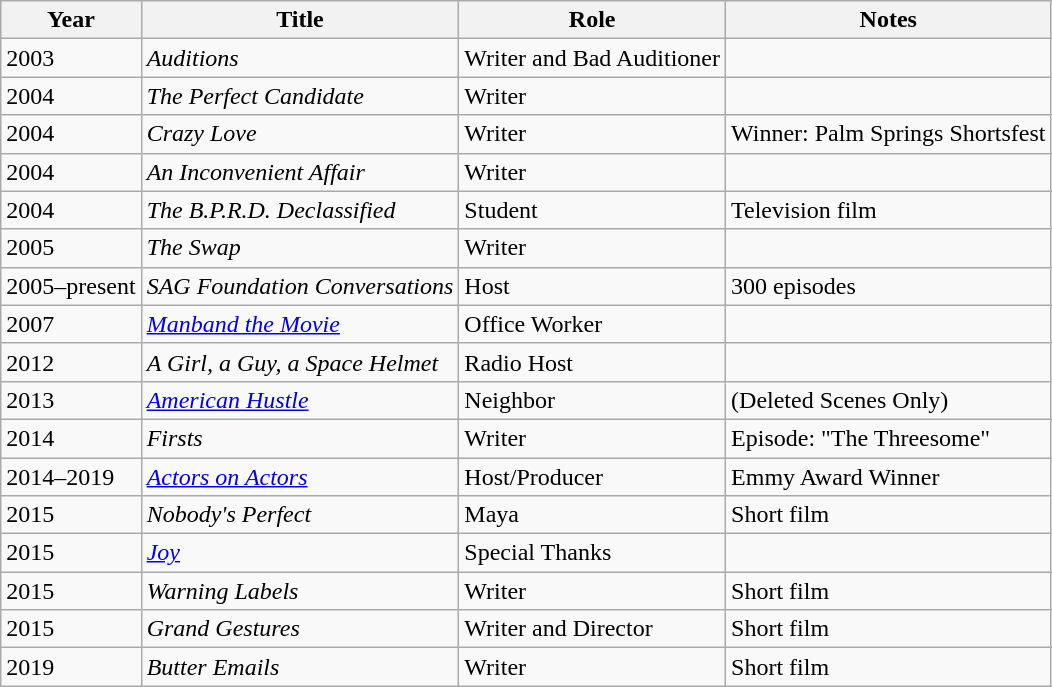<table class="wikitable sortable">
<tr>
<th>Year</th>
<th>Title</th>
<th>Role</th>
<th>Notes</th>
</tr>
<tr>
<td>2003</td>
<td><em>Auditions</em></td>
<td>Writer and Bad Auditioner</td>
<td></td>
</tr>
<tr>
<td>2004</td>
<td><em>The Perfect Candidate</em></td>
<td>Writer</td>
<td></td>
</tr>
<tr>
<td>2004</td>
<td><em>Crazy Love</em></td>
<td>Writer</td>
<td>Winner: Palm Springs Shortsfest</td>
</tr>
<tr>
<td>2004</td>
<td><em>An Inconvenient Affair</em></td>
<td>Writer</td>
<td></td>
</tr>
<tr>
<td>2004</td>
<td><em>The B.P.R.D. Declassified</em></td>
<td>Student</td>
<td>Television film</td>
</tr>
<tr>
<td>2005</td>
<td><em>The Swap</em></td>
<td>Writer</td>
<td></td>
</tr>
<tr>
<td>2005–present</td>
<td><em>SAG Foundation Conversations</em></td>
<td>Host</td>
<td>300 episodes</td>
</tr>
<tr>
<td>2007</td>
<td><em><a href='#'>Manband the Movie</a></em></td>
<td>Office Worker</td>
<td></td>
</tr>
<tr>
<td>2012</td>
<td><em>A Girl, a Guy, a Space Helmet </em></td>
<td>Radio Host</td>
<td></td>
</tr>
<tr>
<td>2013</td>
<td><em><a href='#'>American Hustle</a></em></td>
<td>Neighbor</td>
<td>(Deleted Scenes Only)</td>
</tr>
<tr>
<td>2014</td>
<td><em>Firsts</em></td>
<td>Writer</td>
<td>Episode: "The Threesome"</td>
</tr>
<tr>
<td>2014–2019</td>
<td><em><a href='#'>Actors on Actors</a></em></td>
<td>Host/Producer</td>
<td>Emmy Award Winner</td>
</tr>
<tr>
<td>2015</td>
<td><em>Nobody's Perfect</em></td>
<td>Maya</td>
<td>Short film</td>
</tr>
<tr>
<td>2015</td>
<td><em><a href='#'>Joy</a></em></td>
<td>Special Thanks</td>
<td></td>
</tr>
<tr>
<td>2015</td>
<td><em>Warning Labels</em></td>
<td>Writer</td>
<td>Short film</td>
</tr>
<tr>
<td>2015</td>
<td><em>Grand Gestures</em></td>
<td>Writer and Director</td>
<td>Short film</td>
</tr>
<tr>
<td>2019</td>
<td><em>Butter Emails</em></td>
<td>Writer</td>
<td>Short film</td>
</tr>
</table>
